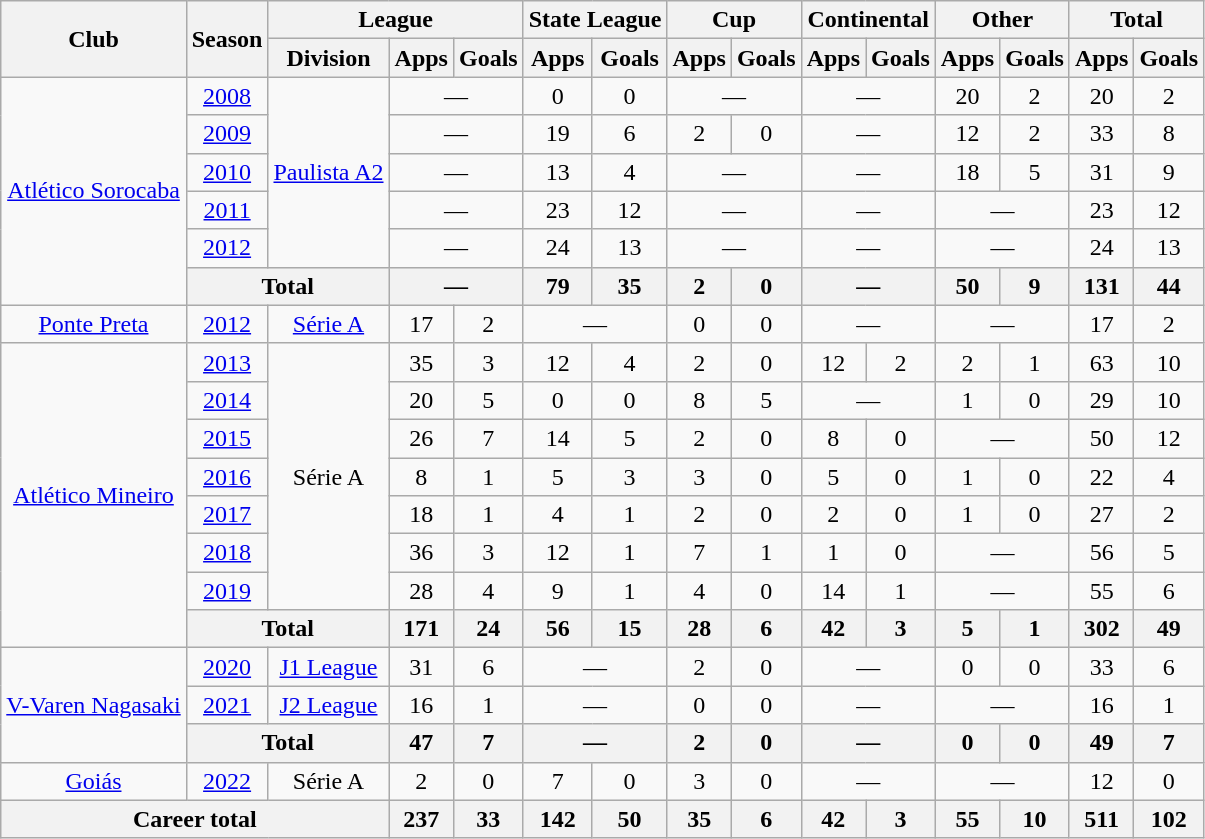<table class="wikitable" style="text-align: center;">
<tr>
<th rowspan="2">Club</th>
<th rowspan="2">Season</th>
<th colspan="3">League</th>
<th colspan="2">State League</th>
<th colspan="2">Cup</th>
<th colspan="2">Continental</th>
<th colspan="2">Other</th>
<th colspan="2">Total</th>
</tr>
<tr>
<th>Division</th>
<th>Apps</th>
<th>Goals</th>
<th>Apps</th>
<th>Goals</th>
<th>Apps</th>
<th>Goals</th>
<th>Apps</th>
<th>Goals</th>
<th>Apps</th>
<th>Goals</th>
<th>Apps</th>
<th>Goals</th>
</tr>
<tr>
<td rowspan="6"><a href='#'>Atlético Sorocaba</a></td>
<td><a href='#'>2008</a></td>
<td rowspan="5"><a href='#'>Paulista A2</a></td>
<td colspan="2">—</td>
<td>0</td>
<td>0</td>
<td colspan="2">—</td>
<td colspan="2">—</td>
<td>20</td>
<td>2</td>
<td>20</td>
<td>2</td>
</tr>
<tr>
<td><a href='#'>2009</a></td>
<td colspan="2">—</td>
<td>19</td>
<td>6</td>
<td>2</td>
<td>0</td>
<td colspan="2">—</td>
<td>12</td>
<td>2</td>
<td>33</td>
<td>8</td>
</tr>
<tr>
<td><a href='#'>2010</a></td>
<td colspan="2">—</td>
<td>13</td>
<td>4</td>
<td colspan="2">—</td>
<td colspan="2">—</td>
<td>18</td>
<td>5</td>
<td>31</td>
<td>9</td>
</tr>
<tr>
<td><a href='#'>2011</a></td>
<td colspan="2">—</td>
<td>23</td>
<td>12</td>
<td colspan="2">—</td>
<td colspan="2">—</td>
<td colspan="2">—</td>
<td>23</td>
<td>12</td>
</tr>
<tr>
<td><a href='#'>2012</a></td>
<td colspan="2">—</td>
<td>24</td>
<td>13</td>
<td colspan="2">—</td>
<td colspan="2">—</td>
<td colspan="2">—</td>
<td>24</td>
<td>13</td>
</tr>
<tr>
<th colspan="2">Total</th>
<th colspan="2">—</th>
<th>79</th>
<th>35</th>
<th>2</th>
<th>0</th>
<th colspan="2">—</th>
<th>50</th>
<th>9</th>
<th>131</th>
<th>44</th>
</tr>
<tr>
<td><a href='#'>Ponte Preta</a></td>
<td><a href='#'>2012</a></td>
<td><a href='#'>Série A</a></td>
<td>17</td>
<td>2</td>
<td colspan="2">—</td>
<td>0</td>
<td>0</td>
<td colspan="2">—</td>
<td colspan="2">—</td>
<td>17</td>
<td>2</td>
</tr>
<tr>
<td rowspan="8"><a href='#'>Atlético Mineiro</a></td>
<td><a href='#'>2013</a></td>
<td rowspan="7">Série A</td>
<td>35</td>
<td>3</td>
<td>12</td>
<td>4</td>
<td>2</td>
<td>0</td>
<td>12</td>
<td>2</td>
<td>2</td>
<td>1</td>
<td>63</td>
<td>10</td>
</tr>
<tr>
<td><a href='#'>2014</a></td>
<td>20</td>
<td>5</td>
<td>0</td>
<td>0</td>
<td>8</td>
<td>5</td>
<td colspan="2">—</td>
<td>1</td>
<td>0</td>
<td>29</td>
<td>10</td>
</tr>
<tr>
<td><a href='#'>2015</a></td>
<td>26</td>
<td>7</td>
<td>14</td>
<td>5</td>
<td>2</td>
<td>0</td>
<td>8</td>
<td>0</td>
<td colspan="2">—</td>
<td>50</td>
<td>12</td>
</tr>
<tr>
<td><a href='#'>2016</a></td>
<td>8</td>
<td>1</td>
<td>5</td>
<td>3</td>
<td>3</td>
<td>0</td>
<td>5</td>
<td>0</td>
<td>1</td>
<td>0</td>
<td>22</td>
<td>4</td>
</tr>
<tr>
<td><a href='#'>2017</a></td>
<td>18</td>
<td>1</td>
<td>4</td>
<td>1</td>
<td>2</td>
<td>0</td>
<td>2</td>
<td>0</td>
<td>1</td>
<td>0</td>
<td>27</td>
<td>2</td>
</tr>
<tr>
<td><a href='#'>2018</a></td>
<td>36</td>
<td>3</td>
<td>12</td>
<td>1</td>
<td>7</td>
<td>1</td>
<td>1</td>
<td>0</td>
<td colspan="2">—</td>
<td>56</td>
<td>5</td>
</tr>
<tr>
<td><a href='#'>2019</a></td>
<td>28</td>
<td>4</td>
<td>9</td>
<td>1</td>
<td>4</td>
<td>0</td>
<td>14</td>
<td>1</td>
<td colspan="2">—</td>
<td>55</td>
<td>6</td>
</tr>
<tr>
<th colspan="2">Total</th>
<th>171</th>
<th>24</th>
<th>56</th>
<th>15</th>
<th>28</th>
<th>6</th>
<th>42</th>
<th>3</th>
<th>5</th>
<th>1</th>
<th>302</th>
<th>49</th>
</tr>
<tr>
<td rowspan="3"><a href='#'>V-Varen Nagasaki</a></td>
<td><a href='#'>2020</a></td>
<td><a href='#'>J1 League</a></td>
<td>31</td>
<td>6</td>
<td colspan="2">—</td>
<td>2</td>
<td>0</td>
<td colspan="2">—</td>
<td>0</td>
<td>0</td>
<td>33</td>
<td>6</td>
</tr>
<tr>
<td><a href='#'>2021</a></td>
<td><a href='#'>J2 League</a></td>
<td>16</td>
<td>1</td>
<td colspan="2">—</td>
<td>0</td>
<td>0</td>
<td colspan="2">—</td>
<td colspan="2">—</td>
<td>16</td>
<td>1</td>
</tr>
<tr>
<th colspan="2">Total</th>
<th>47</th>
<th>7</th>
<th colspan="2">—</th>
<th>2</th>
<th>0</th>
<th colspan="2">—</th>
<th>0</th>
<th>0</th>
<th>49</th>
<th>7</th>
</tr>
<tr>
<td><a href='#'>Goiás</a></td>
<td><a href='#'>2022</a></td>
<td>Série A</td>
<td>2</td>
<td>0</td>
<td>7</td>
<td>0</td>
<td>3</td>
<td>0</td>
<td colspan="2">—</td>
<td colspan="2">—</td>
<td>12</td>
<td>0</td>
</tr>
<tr>
<th colspan="3"><strong>Career total</strong></th>
<th>237</th>
<th>33</th>
<th>142</th>
<th>50</th>
<th>35</th>
<th>6</th>
<th>42</th>
<th>3</th>
<th>55</th>
<th>10</th>
<th>511</th>
<th>102</th>
</tr>
</table>
